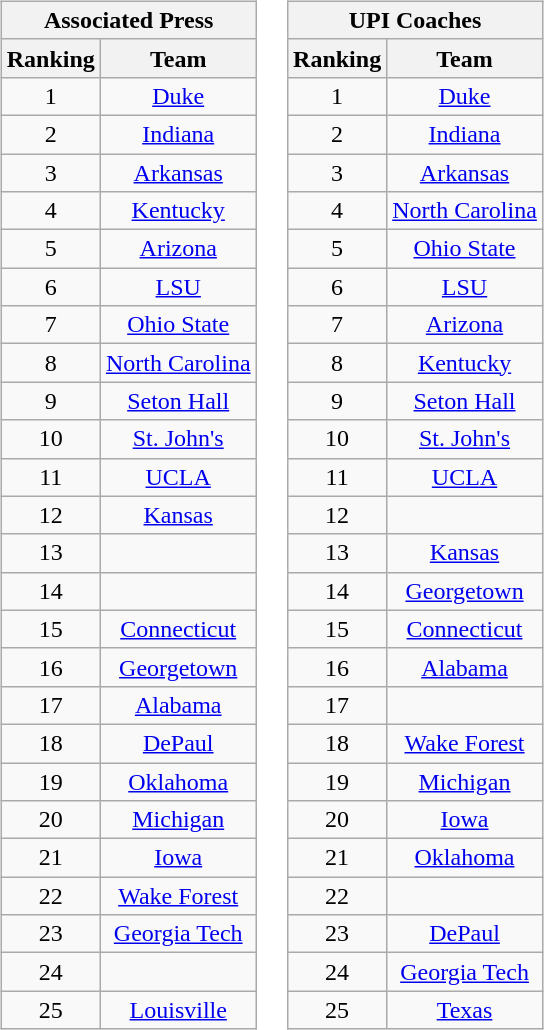<table>
<tr style="vertical-align:top;">
<td><br><table class="wikitable" style="text-align:center;">
<tr>
<th colspan=2><strong>Associated Press</strong></th>
</tr>
<tr>
<th>Ranking</th>
<th>Team</th>
</tr>
<tr>
<td>1</td>
<td><a href='#'>Duke</a></td>
</tr>
<tr>
<td>2</td>
<td><a href='#'>Indiana</a></td>
</tr>
<tr>
<td>3</td>
<td><a href='#'>Arkansas</a></td>
</tr>
<tr>
<td>4</td>
<td><a href='#'>Kentucky</a></td>
</tr>
<tr>
<td>5</td>
<td><a href='#'>Arizona</a></td>
</tr>
<tr>
<td>6</td>
<td><a href='#'>LSU</a></td>
</tr>
<tr>
<td>7</td>
<td><a href='#'>Ohio State</a></td>
</tr>
<tr>
<td>8</td>
<td><a href='#'>North Carolina</a></td>
</tr>
<tr>
<td>9</td>
<td><a href='#'>Seton Hall</a></td>
</tr>
<tr>
<td>10</td>
<td><a href='#'>St. John's</a></td>
</tr>
<tr>
<td>11</td>
<td><a href='#'>UCLA</a></td>
</tr>
<tr>
<td>12</td>
<td><a href='#'>Kansas</a></td>
</tr>
<tr>
<td>13</td>
<td></td>
</tr>
<tr>
<td>14</td>
<td></td>
</tr>
<tr>
<td>15</td>
<td><a href='#'>Connecticut</a></td>
</tr>
<tr>
<td>16</td>
<td><a href='#'>Georgetown</a></td>
</tr>
<tr>
<td>17</td>
<td><a href='#'>Alabama</a></td>
</tr>
<tr>
<td>18</td>
<td><a href='#'>DePaul</a></td>
</tr>
<tr>
<td>19</td>
<td><a href='#'>Oklahoma</a></td>
</tr>
<tr>
<td>20</td>
<td><a href='#'>Michigan</a></td>
</tr>
<tr>
<td>21</td>
<td><a href='#'>Iowa</a></td>
</tr>
<tr>
<td>22</td>
<td><a href='#'>Wake Forest</a></td>
</tr>
<tr>
<td>23</td>
<td><a href='#'>Georgia Tech</a></td>
</tr>
<tr>
<td>24</td>
<td></td>
</tr>
<tr>
<td>25</td>
<td><a href='#'>Louisville</a></td>
</tr>
</table>
</td>
<td><br><table class="wikitable" style="text-align:center;">
<tr>
<th colspan=2><strong>UPI Coaches</strong></th>
</tr>
<tr>
<th>Ranking</th>
<th>Team</th>
</tr>
<tr>
<td>1</td>
<td><a href='#'>Duke</a></td>
</tr>
<tr>
<td>2</td>
<td><a href='#'>Indiana</a></td>
</tr>
<tr>
<td>3</td>
<td><a href='#'>Arkansas</a></td>
</tr>
<tr>
<td>4</td>
<td><a href='#'>North Carolina</a></td>
</tr>
<tr>
<td>5</td>
<td><a href='#'>Ohio State</a></td>
</tr>
<tr>
<td>6</td>
<td><a href='#'>LSU</a></td>
</tr>
<tr>
<td>7</td>
<td><a href='#'>Arizona</a></td>
</tr>
<tr>
<td>8</td>
<td><a href='#'>Kentucky</a></td>
</tr>
<tr>
<td>9</td>
<td><a href='#'>Seton Hall</a></td>
</tr>
<tr>
<td>10</td>
<td><a href='#'>St. John's</a></td>
</tr>
<tr>
<td>11</td>
<td><a href='#'>UCLA</a></td>
</tr>
<tr>
<td>12</td>
<td></td>
</tr>
<tr>
<td>13</td>
<td><a href='#'>Kansas</a></td>
</tr>
<tr>
<td>14</td>
<td><a href='#'>Georgetown</a></td>
</tr>
<tr>
<td>15</td>
<td><a href='#'>Connecticut</a></td>
</tr>
<tr>
<td>16</td>
<td><a href='#'>Alabama</a></td>
</tr>
<tr>
<td>17</td>
<td></td>
</tr>
<tr>
<td>18</td>
<td><a href='#'>Wake Forest</a></td>
</tr>
<tr>
<td>19</td>
<td><a href='#'>Michigan</a></td>
</tr>
<tr>
<td>20</td>
<td><a href='#'>Iowa</a></td>
</tr>
<tr>
<td>21</td>
<td><a href='#'>Oklahoma</a></td>
</tr>
<tr>
<td>22</td>
<td></td>
</tr>
<tr>
<td>23</td>
<td><a href='#'>DePaul</a></td>
</tr>
<tr>
<td>24</td>
<td><a href='#'>Georgia Tech</a></td>
</tr>
<tr>
<td>25</td>
<td><a href='#'>Texas</a></td>
</tr>
</table>
</td>
</tr>
</table>
